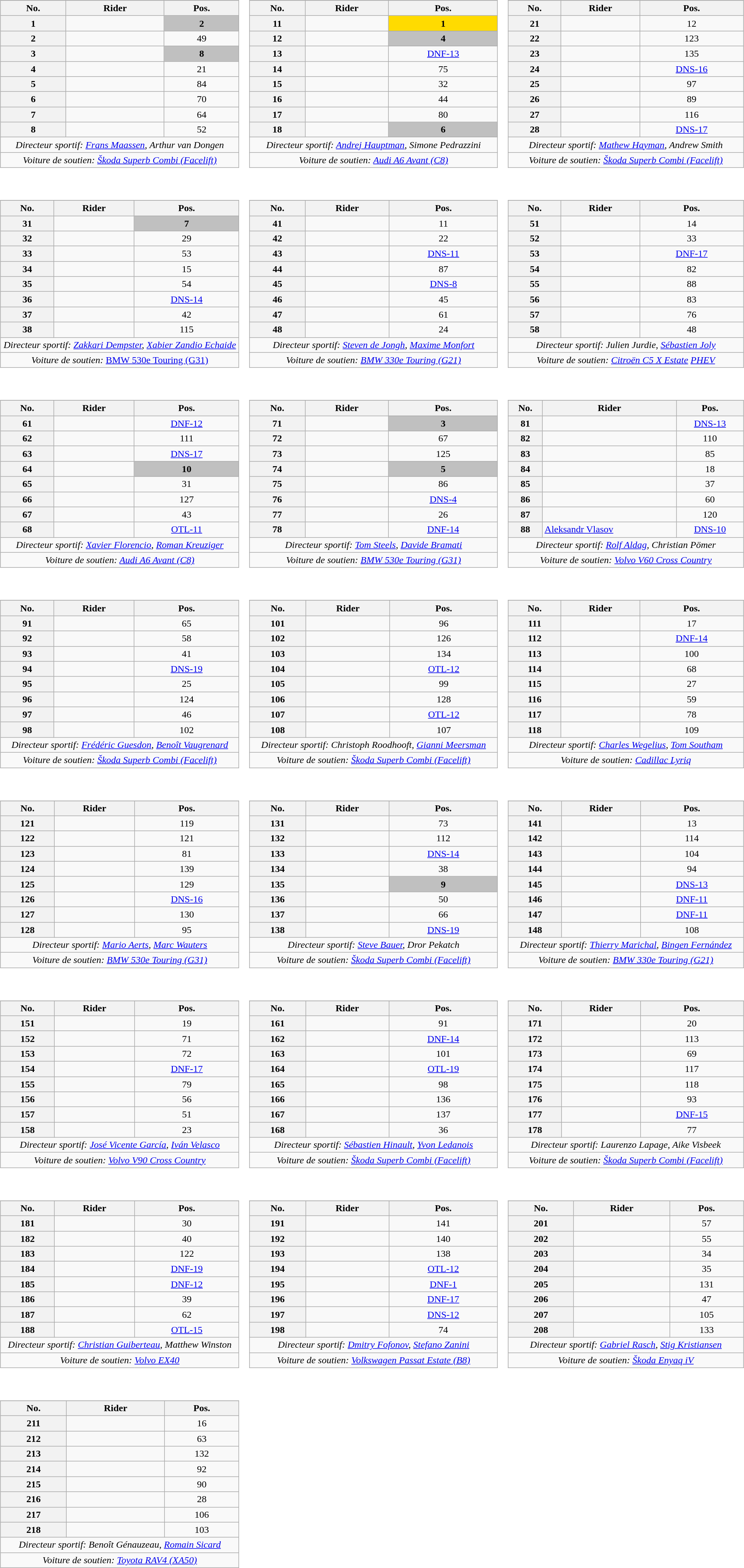<table>
<tr valign="top">
<td style="width:33%;"><br><table class="wikitable plainrowheaders" style="text-align:center; width:97%">
<tr>
</tr>
<tr style="text-align:center;">
<th scope="col">No.</th>
<th scope="col">Rider</th>
<th scope="col">Pos.</th>
</tr>
<tr>
<th scope="row" style="text-align:center;">1</th>
<td style="text-align:left;"></td>
<td style="text-align:center; background:silver;"><strong>2</strong></td>
</tr>
<tr>
<th scope="row" style="text-align:center;">2</th>
<td style="text-align:left;"></td>
<td>49</td>
</tr>
<tr>
<th scope="row" style="text-align:center;">3</th>
<td style="text-align:left;"></td>
<td style="text-align:center; background:silver;"><strong>8</strong></td>
</tr>
<tr>
<th scope="row" style="text-align:center;">4</th>
<td style="text-align:left;"></td>
<td>21</td>
</tr>
<tr>
<th scope="row" style="text-align:center;">5</th>
<td style="text-align:left;"></td>
<td>84</td>
</tr>
<tr>
<th scope="row" style="text-align:center;">6</th>
<td style="text-align:left;"></td>
<td>70</td>
</tr>
<tr>
<th scope="row" style="text-align:center;">7</th>
<td style="text-align:left;"></td>
<td>64</td>
</tr>
<tr>
<th scope="row" style="text-align:center;">8</th>
<td style="text-align:left;"></td>
<td>52</td>
</tr>
<tr align=center>
<td colspan="3"><em>Directeur sportif: <a href='#'>Frans Maassen</a>, Arthur van Dongen</em></td>
</tr>
<tr align=center>
<td colspan="3"><em>Voiture de soutien:  <a href='#'>Škoda Superb Combi (Facelift)</a></em></td>
</tr>
</table>
</td>
<td><br><table class="wikitable plainrowheaders" style="text-align:center; width:97%">
<tr>
</tr>
<tr style="text-align:center;">
<th scope="col">No.</th>
<th scope="col">Rider</th>
<th scope="col">Pos.</th>
</tr>
<tr>
<th scope="row" style="text-align:center;">11</th>
<td style="text-align:left;"> </td>
<td style="text-align:center; background:#FFDB00;"><strong>1</strong></td>
</tr>
<tr>
<th scope="row" style="text-align:center;">12</th>
<td style="text-align:left;"></td>
<td style="text-align:center; background:silver;"><strong>4</strong></td>
</tr>
<tr>
<th scope="row" style="text-align:center;">13</th>
<td style="text-align:left;"></td>
<td><a href='#'>DNF-13</a></td>
</tr>
<tr>
<th scope="row" style="text-align:center;">14</th>
<td style="text-align:left;"></td>
<td>75</td>
</tr>
<tr>
<th scope="row" style="text-align:center;">15</th>
<td style="text-align:left;"></td>
<td>32</td>
</tr>
<tr>
<th scope="row" style="text-align:center;">16</th>
<td style="text-align:left;"></td>
<td>44</td>
</tr>
<tr>
<th scope="row" style="text-align:center;">17</th>
<td style="text-align:left;"></td>
<td>80</td>
</tr>
<tr>
<th scope="row" style="text-align:center;">18</th>
<td style="text-align:left;"></td>
<td style="text-align:center; background:silver;"><strong>6</strong></td>
</tr>
<tr align=center>
<td colspan="3"><em>Directeur sportif: <a href='#'>Andrej Hauptman</a>, Simone Pedrazzini</em></td>
</tr>
<tr align=center>
<td colspan="3"><em>Voiture de soutien:  <a href='#'>Audi A6 Avant (C8)</a></em></td>
</tr>
</table>
</td>
<td><br><table class="wikitable plainrowheaders" style="text-align:center; width:97%">
<tr>
</tr>
<tr style="text-align:center;">
<th scope="col">No.</th>
<th scope="col">Rider</th>
<th scope="col">Pos.</th>
</tr>
<tr>
<th scope="row" style="text-align:center;">21</th>
<td style="text-align:left;"></td>
<td>12</td>
</tr>
<tr>
<th scope="row" style="text-align:center;">22</th>
<td style="text-align:left;"></td>
<td>123</td>
</tr>
<tr>
<th scope="row" style="text-align:center;">23</th>
<td style="text-align:left;"></td>
<td>135</td>
</tr>
<tr>
<th scope="row" style="text-align:center;">24</th>
<td style="text-align:left;"></td>
<td><a href='#'>DNS-16</a></td>
</tr>
<tr>
<th scope="row" style="text-align:center;">25</th>
<td style="text-align:left;"></td>
<td>97</td>
</tr>
<tr>
<th scope="row" style="text-align:center;">26</th>
<td style="text-align:left;"></td>
<td>89</td>
</tr>
<tr>
<th scope="row" style="text-align:center;">27</th>
<td style="text-align:left;"></td>
<td>116</td>
</tr>
<tr>
<th scope="row" style="text-align:center;">28</th>
<td style="text-align:left;"></td>
<td><a href='#'>DNS-17</a></td>
</tr>
<tr align=center>
<td colspan="3"><em>Directeur sportif: <a href='#'>Mathew Hayman</a>, Andrew Smith</em></td>
</tr>
<tr align=center>
<td colspan="3"><em>Voiture de soutien:  <a href='#'>Škoda Superb Combi (Facelift)</a></em></td>
</tr>
</table>
</td>
<td></td>
</tr>
<tr valign="top">
<td style="width:33%;"><br><table class="wikitable plainrowheaders" style="text-align:center; width:97%">
<tr>
</tr>
<tr style="text-align:center;">
<th scope="col">No.</th>
<th scope="col">Rider</th>
<th scope="col">Pos.</th>
</tr>
<tr>
<th scope="row" style="text-align:center;">31</th>
<td style="text-align:left;"></td>
<td style="text-align:center; background:silver;"><strong>7</strong></td>
</tr>
<tr>
<th scope="row" style="text-align:center;">32</th>
<td style="text-align:left;"></td>
<td>29</td>
</tr>
<tr>
<th scope="row" style="text-align:center;">33</th>
<td style="text-align:left;"></td>
<td>53</td>
</tr>
<tr>
<th scope="row" style="text-align:center;">34</th>
<td style="text-align:left;"></td>
<td>15</td>
</tr>
<tr>
<th scope="row" style="text-align:center;">35</th>
<td style="text-align:left;"></td>
<td>54</td>
</tr>
<tr>
<th scope="row" style="text-align:center;">36</th>
<td style="text-align:left;"></td>
<td><a href='#'>DNS-14</a></td>
</tr>
<tr>
<th scope="row" style="text-align:center;">37</th>
<td style="text-align:left;"></td>
<td>42</td>
</tr>
<tr>
<th scope="row" style="text-align:center;">38</th>
<td style="text-align:left;"></td>
<td>115</td>
</tr>
<tr align=center>
<td colspan="3"><em>Directeur sportif: <a href='#'>Zakkari Dempster</a>, <a href='#'>Xabier Zandio Echaide</a></em></td>
</tr>
<tr align=center>
<td colspan="3"><em>Voiture de soutien:</em>  <a href='#'>BMW 530e Touring (G31)</a></td>
</tr>
</table>
</td>
<td><br><table class="wikitable plainrowheaders" style="text-align:center; width:97%">
<tr>
</tr>
<tr style="text-align:center;">
<th scope="col">No.</th>
<th scope="col">Rider</th>
<th scope="col">Pos.</th>
</tr>
<tr>
<th scope="row" style="text-align:center;">41</th>
<td style="text-align:left;"></td>
<td>11</td>
</tr>
<tr>
<th scope="row" style="text-align:center;">42</th>
<td style="text-align:left;"></td>
<td>22</td>
</tr>
<tr>
<th scope="row" style="text-align:center;">43</th>
<td style="text-align:left;"></td>
<td><a href='#'>DNS-11</a></td>
</tr>
<tr>
<th scope="row" style="text-align:center;">44</th>
<td style="text-align:left;"></td>
<td>87</td>
</tr>
<tr>
<th scope="row" style="text-align:center;">45</th>
<td style="text-align:left;"></td>
<td><a href='#'>DNS-8</a></td>
</tr>
<tr>
<th scope="row" style="text-align:center;">46</th>
<td style="text-align:left;"></td>
<td>45</td>
</tr>
<tr>
<th scope="row" style="text-align:center;">47</th>
<td style="text-align:left;"></td>
<td>61</td>
</tr>
<tr>
<th scope="row" style="text-align:center;">48</th>
<td style="text-align:left;"></td>
<td>24</td>
</tr>
<tr align=center>
<td colspan="3"><em>Directeur sportif: <a href='#'>Steven de Jongh</a>, <a href='#'>Maxime Monfort</a></em></td>
</tr>
<tr align=center>
<td colspan="3"><em>Voiture de soutien:  <a href='#'>BMW 330e Touring (G21)</a></em></td>
</tr>
</table>
</td>
<td><br><table class="wikitable plainrowheaders" style="text-align:center; width:97%">
<tr>
</tr>
<tr style="text-align:center;">
<th scope="col">No.</th>
<th scope="col">Rider</th>
<th scope="col">Pos.</th>
</tr>
<tr>
<th scope="row" style="text-align:center;">51</th>
<td style="text-align:left;"></td>
<td>14</td>
</tr>
<tr>
<th scope="row" style="text-align:center;">52</th>
<td style="text-align:left;"></td>
<td>33</td>
</tr>
<tr>
<th scope="row" style="text-align:center;">53</th>
<td style="text-align:left;"></td>
<td><a href='#'>DNF-17</a></td>
</tr>
<tr>
<th scope="row" style="text-align:center;">54</th>
<td style="text-align:left;"></td>
<td>82</td>
</tr>
<tr>
<th scope="row" style="text-align:center;">55</th>
<td style="text-align:left;"></td>
<td>88</td>
</tr>
<tr>
<th scope="row" style="text-align:center;">56</th>
<td style="text-align:left;"></td>
<td>83</td>
</tr>
<tr>
<th scope="row" style="text-align:center;">57</th>
<td style="text-align:left;"></td>
<td>76</td>
</tr>
<tr>
<th scope="row" style="text-align:center;">58</th>
<td style="text-align:left;"></td>
<td>48</td>
</tr>
<tr align=center>
<td colspan="3"><em>Directeur sportif: Julien Jurdie, <a href='#'>Sébastien Joly</a></em></td>
</tr>
<tr align=center>
<td colspan="3"><em>Voiture de soutien:  <a href='#'>Citroën C5 X Estate</a> <a href='#'>PHEV</a></em></td>
</tr>
</table>
</td>
<td></td>
</tr>
<tr valign="top">
<td style="width:33%;"><br><table class="wikitable plainrowheaders" style="text-align:center; width:97%">
<tr>
</tr>
<tr style="text-align:center;">
<th scope="col">No.</th>
<th scope="col">Rider</th>
<th scope="col">Pos.</th>
</tr>
<tr>
<th scope="row" style="text-align:center;">61</th>
<td style="text-align:left;"></td>
<td><a href='#'>DNF-12</a></td>
</tr>
<tr>
<th scope="row" style="text-align:center;">62</th>
<td style="text-align:left;"></td>
<td>111</td>
</tr>
<tr>
<th scope="row" style="text-align:center;">63</th>
<td style="text-align:left;"></td>
<td><a href='#'>DNS-17</a></td>
</tr>
<tr>
<th scope="row" style="text-align:center;">64</th>
<td style="text-align:left;"></td>
<td style="text-align:center; background:silver;"><strong>10</strong></td>
</tr>
<tr>
<th scope="row" style="text-align:center;">65</th>
<td style="text-align:left;"></td>
<td>31</td>
</tr>
<tr>
<th scope="row" style="text-align:center;">66</th>
<td style="text-align:left;"></td>
<td>127</td>
</tr>
<tr>
<th scope="row" style="text-align:center;">67</th>
<td style="text-align:left;"></td>
<td>43</td>
</tr>
<tr>
<th scope="row" style="text-align:center;">68</th>
<td style="text-align:left;"></td>
<td><a href='#'>OTL-11</a></td>
</tr>
<tr align=center>
<td colspan="3"><em>Directeur sportif: <a href='#'>Xavier Florencio</a>, <a href='#'>Roman Kreuziger</a></em></td>
</tr>
<tr align=center>
<td colspan="3"><em>Voiture de soutien:  <a href='#'>Audi A6 Avant (C8)</a></em></td>
</tr>
</table>
</td>
<td><br><table class="wikitable plainrowheaders" style="text-align:center; width:97%">
<tr>
</tr>
<tr style="text-align:center;">
<th scope="col">No.</th>
<th scope="col">Rider</th>
<th scope="col">Pos.</th>
</tr>
<tr>
<th scope="row" style="text-align:center;">71</th>
<td style="text-align:left;"> </td>
<td style="text-align:center; background:silver;"><strong>3</strong></td>
</tr>
<tr>
<th scope="row" style="text-align:center;">72</th>
<td style="text-align:left;"></td>
<td>67</td>
</tr>
<tr>
<th scope="row" style="text-align:center;">73</th>
<td style="text-align:left;"></td>
<td>125</td>
</tr>
<tr>
<th scope="row" style="text-align:center;">74</th>
<td style="text-align:left;"></td>
<td style="text-align:center; background:silver;"><strong>5</strong></td>
</tr>
<tr>
<th scope="row" style="text-align:center;">75</th>
<td style="text-align:left;"></td>
<td>86</td>
</tr>
<tr>
<th scope="row" style="text-align:center;">76</th>
<td style="text-align:left;"></td>
<td><a href='#'>DNS-4</a></td>
</tr>
<tr>
<th scope="row" style="text-align:center;">77</th>
<td style="text-align:left;"></td>
<td>26</td>
</tr>
<tr>
<th scope="row" style="text-align:center;">78</th>
<td style="text-align:left;"></td>
<td><a href='#'>DNF-14</a></td>
</tr>
<tr align=center>
<td colspan="3"><em>Directeur sportif: <a href='#'>Tom Steels</a>, <a href='#'>Davide Bramati</a></em></td>
</tr>
<tr align=center>
<td colspan="3"><em>Voiture de soutien:  <a href='#'>BMW 530e Touring (G31)</a></em></td>
</tr>
</table>
</td>
<td><br><table class="wikitable plainrowheaders" style="text-align:center; width:97%">
<tr>
</tr>
<tr style="text-align:center;">
<th scope="col">No.</th>
<th scope="col">Rider</th>
<th scope="col">Pos.</th>
</tr>
<tr>
<th scope="row" style="text-align:center;">81</th>
<td style="text-align:left;"></td>
<td><a href='#'>DNS-13</a></td>
</tr>
<tr>
<th scope="row" style="text-align:center;">82</th>
<td style="text-align:left;"></td>
<td>110</td>
</tr>
<tr>
<th scope="row" style="text-align:center;">83</th>
<td style="text-align:left;"></td>
<td>85</td>
</tr>
<tr>
<th scope="row" style="text-align:center;">84</th>
<td style="text-align:left;"></td>
<td>18</td>
</tr>
<tr>
<th scope="row" style="text-align:center;">85</th>
<td style="text-align:left;"></td>
<td>37</td>
</tr>
<tr>
<th scope="row" style="text-align:center;">86</th>
<td style="text-align:left;"></td>
<td>60</td>
</tr>
<tr>
<th scope="row" style="text-align:center;">87</th>
<td style="text-align:left;"></td>
<td>120</td>
</tr>
<tr>
<th scope="row" style="text-align:center;">88</th>
<td style="text-align:left;"> <a href='#'>Aleksandr Vlasov</a></td>
<td><a href='#'>DNS-10</a></td>
</tr>
<tr align=center>
<td colspan="3"><em>Directeur sportif: <a href='#'>Rolf Aldag</a>, Christian Pömer</em></td>
</tr>
<tr align=center>
<td colspan="3"><em>Voiture de soutien:  <a href='#'>Volvo V60 Cross Country</a></em></td>
</tr>
</table>
</td>
<td></td>
</tr>
<tr valign="top">
<td style="width:33%;"><br><table class="wikitable plainrowheaders" style="text-align:center; width:97%">
<tr>
</tr>
<tr style="text-align:center;">
<th scope="col">No.</th>
<th scope="col">Rider</th>
<th scope="col">Pos.</th>
</tr>
<tr>
<th scope="row" style="text-align:center;">91</th>
<td style="text-align:left;"></td>
<td>65</td>
</tr>
<tr>
<th scope="row" style="text-align:center;">92</th>
<td style="text-align:left;"></td>
<td>58</td>
</tr>
<tr>
<th scope="row" style="text-align:center;">93</th>
<td style="text-align:left;"></td>
<td>41</td>
</tr>
<tr>
<th scope="row" style="text-align:center;">94</th>
<td style="text-align:left;"></td>
<td><a href='#'>DNS-19</a></td>
</tr>
<tr>
<th scope="row" style="text-align:center;">95</th>
<td style="text-align:left;"></td>
<td>25</td>
</tr>
<tr>
<th scope="row" style="text-align:center;">96</th>
<td style="text-align:left;"></td>
<td>124</td>
</tr>
<tr>
<th scope="row" style="text-align:center;">97</th>
<td style="text-align:left;"></td>
<td>46</td>
</tr>
<tr>
<th scope="row" style="text-align:center;">98</th>
<td style="text-align:left;"></td>
<td>102</td>
</tr>
<tr align=center>
<td colspan="3"><em>Directeur sportif: <a href='#'>Frédéric Guesdon</a>, <a href='#'>Benoît Vaugrenard</a></em></td>
</tr>
<tr align=center>
<td colspan="3"><em>Voiture de soutien:  <a href='#'>Škoda Superb Combi (Facelift)</a></em></td>
</tr>
</table>
</td>
<td><br><table class="wikitable plainrowheaders" style="text-align:center; width:97%">
<tr>
</tr>
<tr style="text-align:center;">
<th scope="col">No.</th>
<th scope="col">Rider</th>
<th scope="col">Pos.</th>
</tr>
<tr>
<th scope="row" style="text-align:center;">101</th>
<td style="text-align:left;"></td>
<td>96</td>
</tr>
<tr>
<th scope="row" style="text-align:center;">102</th>
<td style="text-align:left;"></td>
<td>126</td>
</tr>
<tr>
<th scope="row" style="text-align:center;">103</th>
<td style="text-align:left;"></td>
<td>134</td>
</tr>
<tr>
<th scope="row" style="text-align:center;">104</th>
<td style="text-align:left;"></td>
<td><a href='#'>OTL-12</a></td>
</tr>
<tr>
<th scope="row" style="text-align:center;">105</th>
<td style="text-align:left;"></td>
<td>99</td>
</tr>
<tr>
<th scope="row" style="text-align:center;">106</th>
<td style="text-align:left;"></td>
<td>128</td>
</tr>
<tr>
<th scope="row" style="text-align:center;">107</th>
<td style="text-align:left;"></td>
<td><a href='#'>OTL-12</a></td>
</tr>
<tr>
<th scope="row" style="text-align:center;">108</th>
<td style="text-align:left;"></td>
<td>107</td>
</tr>
<tr align=center>
<td colspan="3"><em>Directeur sportif: Christoph Roodhooft, <a href='#'>Gianni Meersman</a></em></td>
</tr>
<tr align=center>
<td colspan="3"><em>Voiture de soutien:  <a href='#'>Škoda Superb Combi (Facelift)</a></em></td>
</tr>
</table>
</td>
<td><br><table class="wikitable plainrowheaders" style="text-align:center; width:97%">
<tr>
</tr>
<tr style="text-align:center;">
<th scope="col">No.</th>
<th scope="col">Rider</th>
<th scope="col">Pos.</th>
</tr>
<tr>
<th scope="row" style="text-align:center;">111</th>
<td style="text-align:left;">  </td>
<td>17</td>
</tr>
<tr>
<th scope="row" style="text-align:center;">112</th>
<td style="text-align:left;"></td>
<td><a href='#'>DNF-14</a></td>
</tr>
<tr>
<th scope="row" style="text-align:center;">113</th>
<td style="text-align:left;"></td>
<td>100</td>
</tr>
<tr>
<th scope="row" style="text-align:center;">114</th>
<td style="text-align:left;"></td>
<td>68</td>
</tr>
<tr>
<th scope="row" style="text-align:center;">115</th>
<td style="text-align:left;"></td>
<td>27</td>
</tr>
<tr>
<th scope="row" style="text-align:center;">116</th>
<td style="text-align:left;"></td>
<td>59</td>
</tr>
<tr>
<th scope="row" style="text-align:center;">117</th>
<td style="text-align:left;"></td>
<td>78</td>
</tr>
<tr>
<th scope="row" style="text-align:center;">118</th>
<td style="text-align:left;"></td>
<td>109</td>
</tr>
<tr align=center>
<td colspan="3"><em>Directeur sportif: <a href='#'>Charles Wegelius</a>, <a href='#'>Tom Southam</a></em></td>
</tr>
<tr align=center>
<td colspan="3"><em>Voiture de soutien: <a href='#'>Cadillac Lyriq</a></em></td>
</tr>
</table>
</td>
<td></td>
</tr>
<tr valign="top">
<td style="width:33%;"><br><table class="wikitable plainrowheaders" style="text-align:center; width:97%">
<tr>
</tr>
<tr style="text-align:center;">
<th scope="col">No.</th>
<th scope="col">Rider</th>
<th scope="col">Pos.</th>
</tr>
<tr>
<th scope="row" style="text-align:center;">121</th>
<td style="text-align:left;"></td>
<td>119</td>
</tr>
<tr>
<th scope="row" style="text-align:center;">122</th>
<td style="text-align:left;"></td>
<td>121</td>
</tr>
<tr>
<th scope="row" style="text-align:center;">123</th>
<td style="text-align:left;"></td>
<td>81</td>
</tr>
<tr>
<th scope="row" style="text-align:center;">124</th>
<td style="text-align:left;"></td>
<td>139</td>
</tr>
<tr>
<th scope="row" style="text-align:center;">125</th>
<td style="text-align:left;"></td>
<td>129</td>
</tr>
<tr>
<th scope="row" style="text-align:center;">126</th>
<td style="text-align:left;"></td>
<td><a href='#'>DNS-16</a></td>
</tr>
<tr>
<th scope="row" style="text-align:center;">127</th>
<td style="text-align:left;"></td>
<td>130</td>
</tr>
<tr>
<th scope="row" style="text-align:center;">128</th>
<td style="text-align:left;"></td>
<td>95</td>
</tr>
<tr align=center>
<td colspan="3"><em>Directeur sportif: <a href='#'>Mario Aerts</a>, <a href='#'>Marc Wauters</a></em></td>
</tr>
<tr align=center>
<td colspan="3"><em>Voiture de soutien:  <a href='#'>BMW 530e Touring (G31)</a></em></td>
</tr>
</table>
</td>
<td><br><table class="wikitable plainrowheaders" style="text-align:center; width:97%">
<tr>
</tr>
<tr style="text-align:center;">
<th scope="col">No.</th>
<th scope="col">Rider</th>
<th scope="col">Pos.</th>
</tr>
<tr>
<th scope="row" style="text-align:center;">131</th>
<td style="text-align:left;"></td>
<td>73</td>
</tr>
<tr>
<th scope="row" style="text-align:center;">132</th>
<td style="text-align:left;"></td>
<td>112</td>
</tr>
<tr>
<th scope="row" style="text-align:center;">133</th>
<td style="text-align:left;"></td>
<td><a href='#'>DNS-14</a></td>
</tr>
<tr>
<th scope="row" style="text-align:center;">134</th>
<td style="text-align:left;"></td>
<td>38</td>
</tr>
<tr>
<th scope="row" style="text-align:center;">135</th>
<td style="text-align:left;"></td>
<td style="text-align:center; background:silver;"><strong>9</strong></td>
</tr>
<tr>
<th scope="row" style="text-align:center;">136</th>
<td style="text-align:left;"></td>
<td>50</td>
</tr>
<tr>
<th scope="row" style="text-align:center;">137</th>
<td style="text-align:left;"></td>
<td>66</td>
</tr>
<tr>
<th scope="row" style="text-align:center;">138</th>
<td style="text-align:left;"></td>
<td><a href='#'>DNS-19</a></td>
</tr>
<tr align=center>
<td colspan="3"><em>Directeur sportif: <a href='#'>Steve Bauer</a>, Dror Pekatch</em></td>
</tr>
<tr align=center>
<td colspan="3"><em>Voiture de soutien:  <a href='#'>Škoda Superb Combi (Facelift)</a></em></td>
</tr>
</table>
</td>
<td><br><table class="wikitable plainrowheaders" style="text-align:center; width:97%">
<tr>
</tr>
<tr style="text-align:center;">
<th scope="col">No.</th>
<th scope="col">Rider</th>
<th scope="col">Pos.</th>
</tr>
<tr>
<th scope="row" style="text-align:center;">141</th>
<td style="text-align:left;"></td>
<td>13</td>
</tr>
<tr>
<th scope="row" style="text-align:center;">142</th>
<td style="text-align:left;"></td>
<td>114</td>
</tr>
<tr>
<th scope="row" style="text-align:center;">143</th>
<td style="text-align:left;"></td>
<td>104</td>
</tr>
<tr>
<th scope="row" style="text-align:center;">144</th>
<td style="text-align:left;"></td>
<td>94</td>
</tr>
<tr>
<th scope="row" style="text-align:center;">145</th>
<td style="text-align:left;"></td>
<td><a href='#'>DNS-13</a></td>
</tr>
<tr>
<th scope="row" style="text-align:center;">146</th>
<td style="text-align:left;"></td>
<td><a href='#'>DNF-11</a></td>
</tr>
<tr>
<th scope="row" style="text-align:center;">147</th>
<td style="text-align:left;"></td>
<td><a href='#'>DNF-11</a></td>
</tr>
<tr>
<th scope="row" style="text-align:center;">148</th>
<td style="text-align:left;"></td>
<td>108</td>
</tr>
<tr align=center>
<td colspan="3"><em>Directeur sportif: <a href='#'>Thierry Marichal</a>, <a href='#'>Bingen Fernández</a></em></td>
</tr>
<tr align=center>
<td colspan="3"><em>Voiture de soutien:  <a href='#'>BMW 330e Touring (G21)</a></em></td>
</tr>
</table>
</td>
<td></td>
</tr>
<tr valign="top">
<td style="width:33%;"><br><table class="wikitable plainrowheaders" style="text-align:center; width:97%">
<tr>
</tr>
<tr style="text-align:center;">
<th scope="col">No.</th>
<th scope="col">Rider</th>
<th scope="col">Pos.</th>
</tr>
<tr>
<th scope="row" style="text-align:center;">151</th>
<td style="text-align:left;"></td>
<td>19</td>
</tr>
<tr>
<th scope="row" style="text-align:center;">152</th>
<td style="text-align:left;"></td>
<td>71</td>
</tr>
<tr>
<th scope="row" style="text-align:center;">153</th>
<td style="text-align:left;"></td>
<td>72</td>
</tr>
<tr>
<th scope="row" style="text-align:center;">154</th>
<td style="text-align:left;"></td>
<td><a href='#'>DNF-17</a></td>
</tr>
<tr>
<th scope="row" style="text-align:center;">155</th>
<td style="text-align:left;"></td>
<td>79</td>
</tr>
<tr>
<th scope="row" style="text-align:center;">156</th>
<td style="text-align:left;"></td>
<td>56</td>
</tr>
<tr>
<th scope="row" style="text-align:center;">157</th>
<td style="text-align:left;"></td>
<td>51</td>
</tr>
<tr>
<th scope="row" style="text-align:center;">158</th>
<td style="text-align:left;"></td>
<td>23</td>
</tr>
<tr align=center>
<td colspan="3"><em>Directeur sportif: <a href='#'>José Vicente García</a>, <a href='#'>Iván Velasco</a></em></td>
</tr>
<tr align=center>
<td colspan="3"><em>Voiture de soutien:  <a href='#'>Volvo V90 Cross Country</a></em></td>
</tr>
</table>
</td>
<td><br><table class="wikitable plainrowheaders" style="text-align:center; width:97%">
<tr>
</tr>
<tr style="text-align:center;">
<th scope="col">No.</th>
<th scope="col">Rider</th>
<th scope="col">Pos.</th>
</tr>
<tr>
<th scope="row" style="text-align:center;">161</th>
<td style="text-align:left;"></td>
<td>91</td>
</tr>
<tr>
<th scope="row" style="text-align:center;">162</th>
<td style="text-align:left;"></td>
<td><a href='#'>DNF-14</a></td>
</tr>
<tr>
<th scope="row" style="text-align:center;">163</th>
<td style="text-align:left;"></td>
<td>101</td>
</tr>
<tr>
<th scope="row" style="text-align:center;">164</th>
<td style="text-align:left;"></td>
<td><a href='#'>OTL-19</a></td>
</tr>
<tr>
<th scope="row" style="text-align:center;">165</th>
<td style="text-align:left;"></td>
<td>98</td>
</tr>
<tr>
<th scope="row" style="text-align:center;">166</th>
<td style="text-align:left;"></td>
<td>136</td>
</tr>
<tr>
<th scope="row" style="text-align:center;">167</th>
<td style="text-align:left;"></td>
<td>137</td>
</tr>
<tr>
<th scope="row" style="text-align:center;">168</th>
<td style="text-align:left;"></td>
<td>36</td>
</tr>
<tr align=center>
<td colspan="3"><em>Directeur sportif: <a href='#'>Sébastien Hinault</a>, <a href='#'>Yvon Ledanois</a></em></td>
</tr>
<tr align=center>
<td colspan="3"><em>Voiture de soutien:  <a href='#'>Škoda Superb Combi (Facelift)</a></em></td>
</tr>
</table>
</td>
<td><br><table class="wikitable plainrowheaders" style="text-align:center; width:97%">
<tr>
</tr>
<tr style="text-align:center;">
<th scope="col">No.</th>
<th scope="col">Rider</th>
<th scope="col">Pos.</th>
</tr>
<tr>
<th scope="row" style="text-align:center;">171</th>
<td style="text-align:left;"></td>
<td>20</td>
</tr>
<tr>
<th scope="row" style="text-align:center;">172</th>
<td style="text-align:left;"> </td>
<td>113</td>
</tr>
<tr>
<th scope="row" style="text-align:center;">173</th>
<td style="text-align:left;"></td>
<td>69</td>
</tr>
<tr>
<th scope="row" style="text-align:center;">174</th>
<td style="text-align:left;"></td>
<td>117</td>
</tr>
<tr>
<th scope="row" style="text-align:center;">175</th>
<td style="text-align:left;"></td>
<td>118</td>
</tr>
<tr>
<th scope="row" style="text-align:center;">176</th>
<td style="text-align:left;"></td>
<td>93</td>
</tr>
<tr>
<th scope="row" style="text-align:center;">177</th>
<td style="text-align:left;"></td>
<td><a href='#'>DNF-15</a></td>
</tr>
<tr>
<th scope="row" style="text-align:center;">178</th>
<td style="text-align:left;"></td>
<td>77</td>
</tr>
<tr align=center>
<td colspan="3"><em>Directeur sportif: Laurenzo Lapage, Aike Visbeek</em></td>
</tr>
<tr align=center>
<td colspan="3"><em>Voiture de soutien:  <a href='#'>Škoda Superb Combi (Facelift)</a></em></td>
</tr>
</table>
</td>
<td></td>
</tr>
<tr valign="top">
<td style="width:33%;"><br><table class="wikitable plainrowheaders" style="text-align:center; width:97%">
<tr>
</tr>
<tr style="text-align:center;">
<th scope="col">No.</th>
<th scope="col">Rider</th>
<th scope="col">Pos.</th>
</tr>
<tr>
<th scope="row" style="text-align:center;">181</th>
<td style="text-align:left;"></td>
<td>30</td>
</tr>
<tr>
<th scope="row" style="text-align:center;">182</th>
<td style="text-align:left;"></td>
<td>40</td>
</tr>
<tr>
<th scope="row" style="text-align:center;">183</th>
<td style="text-align:left;"></td>
<td>122</td>
</tr>
<tr>
<th scope="row" style="text-align:center;">184</th>
<td style="text-align:left;"></td>
<td><a href='#'>DNF-19</a></td>
</tr>
<tr>
<th scope="row" style="text-align:center;">185</th>
<td style="text-align:left;"></td>
<td><a href='#'>DNF-12</a></td>
</tr>
<tr>
<th scope="row" style="text-align:center;">186</th>
<td style="text-align:left;"></td>
<td>39</td>
</tr>
<tr>
<th scope="row" style="text-align:center;">187</th>
<td style="text-align:left;"></td>
<td>62</td>
</tr>
<tr>
<th scope="row" style="text-align:center;">188</th>
<td style="text-align:left;"></td>
<td><a href='#'>OTL-15</a></td>
</tr>
<tr align=center>
<td colspan="3"><em>Directeur sportif: <a href='#'>Christian Guiberteau</a>, Matthew Winston</em></td>
</tr>
<tr align=center>
<td colspan="3"><em>Voiture de soutien:  <a href='#'>Volvo EX40</a></em></td>
</tr>
</table>
</td>
<td><br><table class="wikitable plainrowheaders" style="text-align:center; width:97%">
<tr>
</tr>
<tr style="text-align:center;">
<th scope="col">No.</th>
<th scope="col">Rider</th>
<th scope="col">Pos.</th>
</tr>
<tr>
<th scope="row" style="text-align:center;">191</th>
<td style="text-align:left;"></td>
<td>141</td>
</tr>
<tr>
<th scope="row" style="text-align:center;">192</th>
<td style="text-align:left;"></td>
<td>140</td>
</tr>
<tr>
<th scope="row" style="text-align:center;">193</th>
<td style="text-align:left;"></td>
<td>138</td>
</tr>
<tr>
<th scope="row" style="text-align:center;">194</th>
<td style="text-align:left;"></td>
<td><a href='#'>OTL-12</a></td>
</tr>
<tr>
<th scope="row" style="text-align:center;">195</th>
<td style="text-align:left;"></td>
<td><a href='#'>DNF-1</a></td>
</tr>
<tr>
<th scope="row" style="text-align:center;">196</th>
<td style="text-align:left;"></td>
<td><a href='#'>DNF-17</a></td>
</tr>
<tr>
<th scope="row" style="text-align:center;">197</th>
<td style="text-align:left;"></td>
<td><a href='#'>DNS-12</a></td>
</tr>
<tr>
<th scope="row" style="text-align:center;">198</th>
<td style="text-align:left;"></td>
<td>74</td>
</tr>
<tr align=center>
<td colspan="3"><em>Directeur sportif: <a href='#'>Dmitry Fofonov</a>, <a href='#'>Stefano Zanini</a></em></td>
</tr>
<tr align=center>
<td colspan="3"><em>Voiture de soutien:  <a href='#'>Volkswagen Passat Estate (B8)</a></em></td>
</tr>
</table>
</td>
<td><br><table class="wikitable plainrowheaders" style="text-align:center; width:97%">
<tr>
</tr>
<tr style="text-align:center;">
<th scope="col">No.</th>
<th scope="col">Rider</th>
<th scope="col">Pos.</th>
</tr>
<tr>
<th scope="row" style="text-align:center;">201</th>
<td style="text-align:left;"></td>
<td>57</td>
</tr>
<tr>
<th scope="row" style="text-align:center;">202</th>
<td style="text-align:left;"></td>
<td>55</td>
</tr>
<tr>
<th scope="row" style="text-align:center;">203</th>
<td style="text-align:left;"></td>
<td>34</td>
</tr>
<tr>
<th scope="row" style="text-align:center;">204</th>
<td style="text-align:left;"></td>
<td>35</td>
</tr>
<tr>
<th scope="row" style="text-align:center;">205</th>
<td style="text-align:left;"></td>
<td>131</td>
</tr>
<tr>
<th scope="row" style="text-align:center;">206</th>
<td style="text-align:left;"></td>
<td>47</td>
</tr>
<tr>
<th scope="row" style="text-align:center;">207</th>
<td style="text-align:left;"></td>
<td>105</td>
</tr>
<tr>
<th scope="row" style="text-align:center;">208</th>
<td style="text-align:left;"></td>
<td>133</td>
</tr>
<tr align=center>
<td colspan="3"><em>Directeur sportif: <a href='#'>Gabriel Rasch</a>, <a href='#'>Stig Kristiansen</a></em></td>
</tr>
<tr align=center>
<td colspan="3"><em>Voiture de soutien:  <a href='#'>Škoda Enyaq iV</a></em></td>
</tr>
</table>
</td>
<td></td>
</tr>
<tr valign="top">
<td style="width:33%;"><br><table class="wikitable plainrowheaders" style="text-align:center; width:97%">
<tr>
</tr>
<tr style="text-align:center;">
<th scope="col">No.</th>
<th scope="col">Rider</th>
<th scope="col">Pos.</th>
</tr>
<tr>
<th scope="row" style="text-align:center;">211</th>
<td style="text-align:left;"></td>
<td>16</td>
</tr>
<tr>
<th scope="row" style="text-align:center;">212</th>
<td style="text-align:left;"></td>
<td>63</td>
</tr>
<tr>
<th scope="row" style="text-align:center;">213</th>
<td style="text-align:left;"></td>
<td>132</td>
</tr>
<tr>
<th scope="row" style="text-align:center;">214</th>
<td style="text-align:left;"></td>
<td>92</td>
</tr>
<tr>
<th scope="row" style="text-align:center;">215</th>
<td style="text-align:left;"></td>
<td>90</td>
</tr>
<tr>
<th scope="row" style="text-align:center;">216</th>
<td style="text-align:left;"></td>
<td>28</td>
</tr>
<tr>
<th scope="row" style="text-align:center;">217</th>
<td style="text-align:left;"></td>
<td>106</td>
</tr>
<tr>
<th scope="row" style="text-align:center;">218</th>
<td style="text-align:left;"></td>
<td>103</td>
</tr>
<tr align=center>
<td colspan="3"><em>Directeur sportif: Benoît Génauzeau, <a href='#'>Romain Sicard</a></em></td>
</tr>
<tr align=center>
<td colspan="3"><em>Voiture de soutien:  <a href='#'>Toyota RAV4 (XA50)</a></em></td>
</tr>
</table>
</td>
</tr>
</table>
